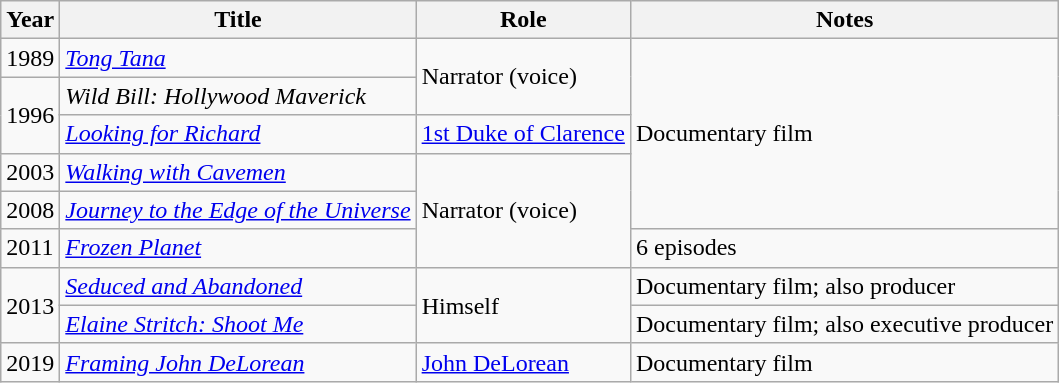<table class="wikitable sortable">
<tr>
<th>Year</th>
<th>Title</th>
<th>Role</th>
<th class="unsortable">Notes</th>
</tr>
<tr>
<td>1989</td>
<td><em><a href='#'>Tong Tana</a></em></td>
<td rowspan="2">Narrator (voice)</td>
<td rowspan="5">Documentary film</td>
</tr>
<tr>
<td rowspan=2>1996</td>
<td><em>Wild Bill: Hollywood Maverick</em></td>
</tr>
<tr>
<td><em><a href='#'>Looking for Richard</a></em></td>
<td><a href='#'>1st Duke of Clarence</a></td>
</tr>
<tr>
<td>2003</td>
<td><em><a href='#'>Walking with Cavemen</a></em></td>
<td rowspan="3">Narrator (voice)</td>
</tr>
<tr>
<td>2008</td>
<td><em><a href='#'>Journey to the Edge of the Universe</a></em></td>
</tr>
<tr>
<td>2011</td>
<td><em><a href='#'>Frozen Planet</a></em></td>
<td>6 episodes</td>
</tr>
<tr>
<td rowspan="2">2013</td>
<td><em><a href='#'>Seduced and Abandoned</a></em></td>
<td rowspan="2">Himself</td>
<td>Documentary film; also producer</td>
</tr>
<tr>
<td><em><a href='#'>Elaine Stritch: Shoot Me</a></em></td>
<td>Documentary film; also executive producer</td>
</tr>
<tr>
<td>2019</td>
<td><em><a href='#'>Framing John DeLorean</a></em></td>
<td><a href='#'>John DeLorean</a></td>
<td>Documentary film</td>
</tr>
</table>
